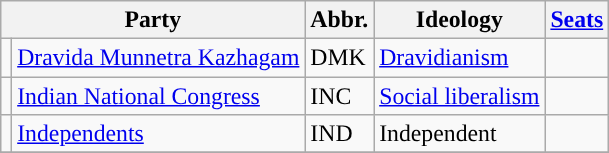<table class="wikitable sortable" style="font-size:99%">
<tr>
<th colspan="2">Party</th>
<th>Abbr.</th>
<th>Ideology</th>
<th><a href='#'>Seats</a></th>
</tr>
<tr>
<td style="background-color: "></td>
<td><a href='#'>Dravida Munnetra Kazhagam</a></td>
<td>DMK</td>
<td><a href='#'>Dravidianism</a></td>
<td></td>
</tr>
<tr>
<td style="background-color: "></td>
<td><a href='#'>Indian National Congress</a></td>
<td>INC</td>
<td><a href='#'>Social liberalism</a></td>
<td></td>
</tr>
<tr>
<td style="background-color: "></td>
<td><a href='#'>Independents</a></td>
<td>IND</td>
<td>Independent</td>
<td></td>
</tr>
<tr>
</tr>
</table>
